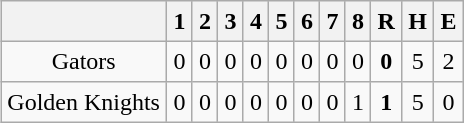<table align = right border="2" cellpadding="4" cellspacing="0" style="margin: 1em 1em 1em 1em; background: #F9F9F9; border: 1px #aaa solid; border-collapse: collapse;">
<tr align=center style="background: #F2F2F2;">
<th></th>
<th>1</th>
<th>2</th>
<th>3</th>
<th>4</th>
<th>5</th>
<th>6</th>
<th>7</th>
<th>8</th>
<th>R</th>
<th>H</th>
<th>E</th>
</tr>
<tr align=center>
<td>Gators</td>
<td>0</td>
<td>0</td>
<td>0</td>
<td>0</td>
<td>0</td>
<td>0</td>
<td>0</td>
<td>0</td>
<td><strong>0</strong></td>
<td>5</td>
<td>2</td>
</tr>
<tr align=center>
<td>Golden Knights</td>
<td>0</td>
<td>0</td>
<td>0</td>
<td>0</td>
<td>0</td>
<td>0</td>
<td>0</td>
<td>1</td>
<td><strong>1</strong></td>
<td>5</td>
<td>0</td>
</tr>
</table>
